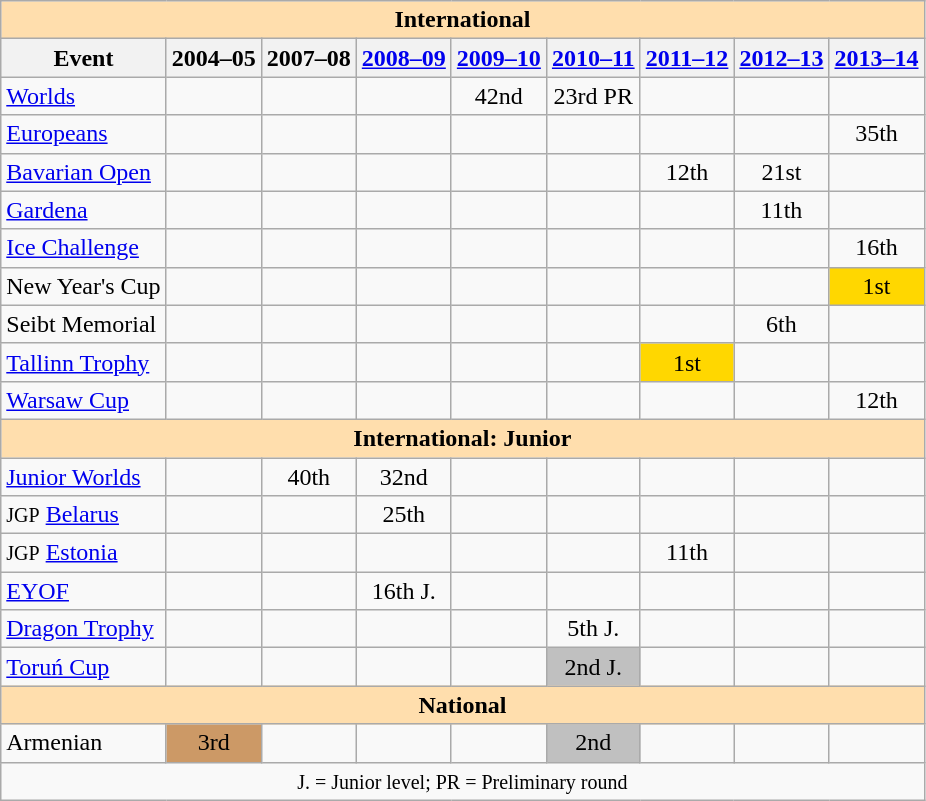<table class="wikitable" style="text-align:center">
<tr>
<th colspan="9" style="background-color: #ffdead; " align="center"><strong>International</strong></th>
</tr>
<tr>
<th>Event</th>
<th>2004–05</th>
<th>2007–08</th>
<th><a href='#'>2008–09</a></th>
<th><a href='#'>2009–10</a></th>
<th><a href='#'>2010–11</a></th>
<th><a href='#'>2011–12</a></th>
<th><a href='#'>2012–13</a></th>
<th><a href='#'>2013–14</a></th>
</tr>
<tr>
<td align=left><a href='#'>Worlds</a></td>
<td></td>
<td></td>
<td></td>
<td>42nd</td>
<td>23rd PR</td>
<td></td>
<td></td>
<td></td>
</tr>
<tr>
<td align=left><a href='#'>Europeans</a></td>
<td></td>
<td></td>
<td></td>
<td></td>
<td></td>
<td></td>
<td></td>
<td>35th</td>
</tr>
<tr>
<td align=left><a href='#'>Bavarian Open</a></td>
<td></td>
<td></td>
<td></td>
<td></td>
<td></td>
<td>12th</td>
<td>21st</td>
<td></td>
</tr>
<tr>
<td align=left><a href='#'>Gardena</a></td>
<td></td>
<td></td>
<td></td>
<td></td>
<td></td>
<td></td>
<td>11th</td>
<td></td>
</tr>
<tr>
<td align=left><a href='#'>Ice Challenge</a></td>
<td></td>
<td></td>
<td></td>
<td></td>
<td></td>
<td></td>
<td></td>
<td>16th</td>
</tr>
<tr>
<td align=left>New Year's Cup</td>
<td></td>
<td></td>
<td></td>
<td></td>
<td></td>
<td></td>
<td></td>
<td bgcolor=gold>1st</td>
</tr>
<tr>
<td align=left>Seibt Memorial</td>
<td></td>
<td></td>
<td></td>
<td></td>
<td></td>
<td></td>
<td>6th</td>
<td></td>
</tr>
<tr>
<td align=left><a href='#'>Tallinn Trophy</a></td>
<td></td>
<td></td>
<td></td>
<td></td>
<td></td>
<td bgcolor="gold">1st</td>
<td></td>
<td></td>
</tr>
<tr>
<td align=left><a href='#'>Warsaw Cup</a></td>
<td></td>
<td></td>
<td></td>
<td></td>
<td></td>
<td></td>
<td></td>
<td>12th</td>
</tr>
<tr>
<th colspan="9" style="background-color: #ffdead; " align="center"><strong>International: Junior</strong></th>
</tr>
<tr>
<td align=left><a href='#'>Junior Worlds</a></td>
<td></td>
<td>40th</td>
<td>32nd</td>
<td></td>
<td></td>
<td></td>
<td></td>
<td></td>
</tr>
<tr>
<td align=left><small>JGP</small> <a href='#'>Belarus</a></td>
<td></td>
<td></td>
<td>25th</td>
<td></td>
<td></td>
<td></td>
<td></td>
<td></td>
</tr>
<tr>
<td align=left><small>JGP</small> <a href='#'>Estonia</a></td>
<td></td>
<td></td>
<td></td>
<td></td>
<td></td>
<td>11th</td>
<td></td>
<td></td>
</tr>
<tr>
<td align=left><a href='#'>EYOF</a></td>
<td></td>
<td></td>
<td>16th J.</td>
<td></td>
<td></td>
<td></td>
<td></td>
<td></td>
</tr>
<tr>
<td align=left><a href='#'>Dragon Trophy</a></td>
<td></td>
<td></td>
<td></td>
<td></td>
<td>5th J.</td>
<td></td>
<td></td>
<td></td>
</tr>
<tr>
<td align=left><a href='#'>Toruń Cup</a></td>
<td></td>
<td></td>
<td></td>
<td></td>
<td bgcolor=silver>2nd J.</td>
<td></td>
<td></td>
<td></td>
</tr>
<tr>
<th colspan="9" style="background-color: #ffdead; " align="center"><strong>National</strong></th>
</tr>
<tr>
<td align=left>Armenian</td>
<td bgcolor="cc9966">3rd</td>
<td></td>
<td></td>
<td></td>
<td bgcolor=silver>2nd</td>
<td></td>
<td></td>
<td></td>
</tr>
<tr>
<td colspan="9" align="center"><small> J. = Junior level; PR = Preliminary round </small></td>
</tr>
</table>
